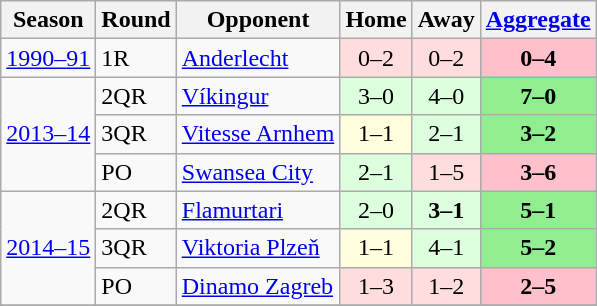<table class="wikitable">
<tr>
<th>Season</th>
<th>Round</th>
<th>Opponent</th>
<th>Home</th>
<th>Away</th>
<th><a href='#'>Aggregate</a></th>
</tr>
<tr>
<td align=left><a href='#'>1990–91</a></td>
<td align=left>1R</td>
<td align=left> <a href='#'>Anderlecht</a></td>
<td bgcolor="#ffdddd" style="text-align:center;">0–2</td>
<td bgcolor="#ffdddd" style="text-align:center;">0–2</td>
<td bgcolor=pink style="text-align:center;"><strong>0–4</strong></td>
</tr>
<tr>
<td rowspan=3><a href='#'>2013–14</a></td>
<td align=left>2QR</td>
<td align=left> <a href='#'>Víkingur</a></td>
<td bgcolor="#ddffdd" style="text-align:center;">3–0</td>
<td bgcolor="#ddffdd" style="text-align:center;">4–0</td>
<td bgcolor=lightgreen style="text-align:center;"><strong>7–0</strong></td>
</tr>
<tr>
<td align=left>3QR</td>
<td align=left> <a href='#'>Vitesse Arnhem</a></td>
<td bgcolor="#ffffdd" style="text-align:center;">1–1</td>
<td bgcolor="#ddffdd" style="text-align:center;">2–1</td>
<td bgcolor=lightgreen style="text-align:center;"><strong>3–2</strong></td>
</tr>
<tr>
<td align=left>PO</td>
<td align=left> <a href='#'>Swansea City</a></td>
<td bgcolor="#ddffdd" style="text-align:center;">2–1</td>
<td bgcolor="#ffdddd" style="text-align:center;">1–5</td>
<td bgcolor=pink style="text-align:center;"><strong>3–6</strong></td>
</tr>
<tr>
<td rowspan=3><a href='#'>2014–15</a></td>
<td align=left>2QR</td>
<td align=left> <a href='#'>Flamurtari</a></td>
<td bgcolor="#ddffdd" style="text-align:center;">2–0</td>
<td bgcolor="#ddffdd" style="text-align:center;"><strong>3–1</strong></td>
<td bgcolor=lightgreen style="text-align:center;"><strong>5–1</strong></td>
</tr>
<tr>
<td align=left>3QR</td>
<td align=left> <a href='#'>Viktoria Plzeň</a></td>
<td bgcolor="#ffffdd" style="text-align:center;">1–1</td>
<td bgcolor="#ddffdd" style="text-align:center;">4–1</td>
<td bgcolor=lightgreen style="text-align:center;"><strong>5–2</strong></td>
</tr>
<tr>
<td align=left>PO</td>
<td align=left> <a href='#'>Dinamo Zagreb</a></td>
<td bgcolor="#ffdddd" style="text-align:center;">1–3</td>
<td bgcolor="#ffdddd" style="text-align:center;">1–2</td>
<td bgcolor=pink style="text-align:center;"><strong>2–5</strong></td>
</tr>
<tr>
</tr>
</table>
